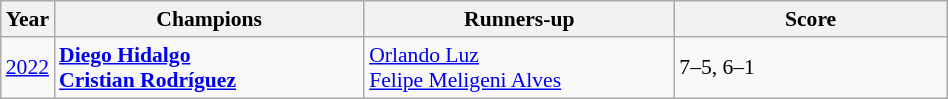<table class="wikitable" style="font-size:90%">
<tr>
<th>Year</th>
<th style="width:200px;">Champions</th>
<th style="width:200px;">Runners-up</th>
<th style="width:175px;">Score</th>
</tr>
<tr>
<td><a href='#'>2022</a></td>
<td> <strong><a href='#'>Diego Hidalgo</a></strong><br> <strong><a href='#'>Cristian Rodríguez</a></strong></td>
<td> <a href='#'>Orlando Luz</a><br> <a href='#'>Felipe Meligeni Alves</a></td>
<td>7–5, 6–1</td>
</tr>
</table>
